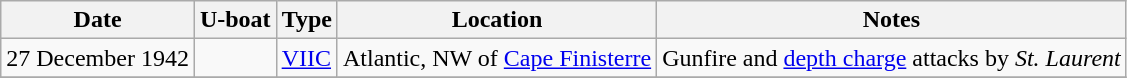<table class="wikitable">
<tr>
<th>Date</th>
<th>U-boat</th>
<th>Type</th>
<th>Location</th>
<th>Notes</th>
</tr>
<tr>
<td>27 December 1942</td>
<td></td>
<td><a href='#'>VIIC</a></td>
<td>Atlantic, NW of <a href='#'>Cape Finisterre</a><br>  </td>
<td>Gunfire and <a href='#'>depth charge</a> attacks  by <em>St. Laurent</em>  </td>
</tr>
<tr>
</tr>
</table>
